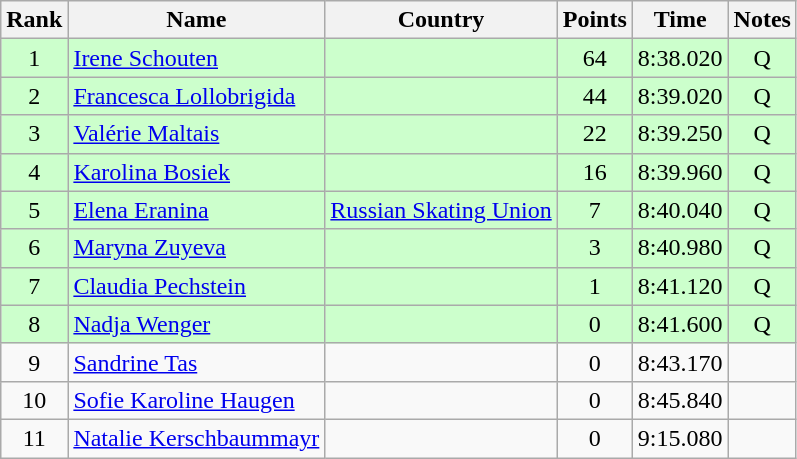<table class="wikitable sortable" style="text-align:center">
<tr>
<th>Rank</th>
<th>Name</th>
<th>Country</th>
<th>Points</th>
<th>Time</th>
<th>Notes</th>
</tr>
<tr bgcolor=ccffcc>
<td>1</td>
<td align=left><a href='#'>Irene Schouten</a></td>
<td align=left></td>
<td>64</td>
<td>8:38.020</td>
<td>Q</td>
</tr>
<tr bgcolor=ccffcc>
<td>2</td>
<td align=left><a href='#'>Francesca Lollobrigida</a></td>
<td align=left></td>
<td>44</td>
<td>8:39.020</td>
<td>Q</td>
</tr>
<tr bgcolor=ccffcc>
<td>3</td>
<td align=left><a href='#'>Valérie Maltais</a></td>
<td align=left></td>
<td>22</td>
<td>8:39.250</td>
<td>Q</td>
</tr>
<tr bgcolor=ccffcc>
<td>4</td>
<td align=left><a href='#'>Karolina Bosiek</a></td>
<td align=left></td>
<td>16</td>
<td>8:39.960</td>
<td>Q</td>
</tr>
<tr bgcolor=ccffcc>
<td>5</td>
<td align=left><a href='#'>Elena Eranina</a></td>
<td align=left><a href='#'>Russian Skating Union</a></td>
<td>7</td>
<td>8:40.040</td>
<td>Q</td>
</tr>
<tr bgcolor=ccffcc>
<td>6</td>
<td align=left><a href='#'>Maryna Zuyeva</a></td>
<td align=left></td>
<td>3</td>
<td>8:40.980</td>
<td>Q</td>
</tr>
<tr bgcolor=ccffcc>
<td>7</td>
<td align=left><a href='#'>Claudia Pechstein</a></td>
<td align=left></td>
<td>1</td>
<td>8:41.120</td>
<td>Q</td>
</tr>
<tr bgcolor=ccffcc>
<td>8</td>
<td align=left><a href='#'>Nadja Wenger</a></td>
<td align=left></td>
<td>0</td>
<td>8:41.600</td>
<td>Q</td>
</tr>
<tr>
<td>9</td>
<td align=left><a href='#'>Sandrine Tas</a></td>
<td align=left></td>
<td>0</td>
<td>8:43.170</td>
<td></td>
</tr>
<tr>
<td>10</td>
<td align=left><a href='#'>Sofie Karoline Haugen</a></td>
<td align=left></td>
<td>0</td>
<td>8:45.840</td>
<td></td>
</tr>
<tr>
<td>11</td>
<td align=left><a href='#'>Natalie Kerschbaummayr</a></td>
<td align=left></td>
<td>0</td>
<td>9:15.080</td>
<td></td>
</tr>
</table>
